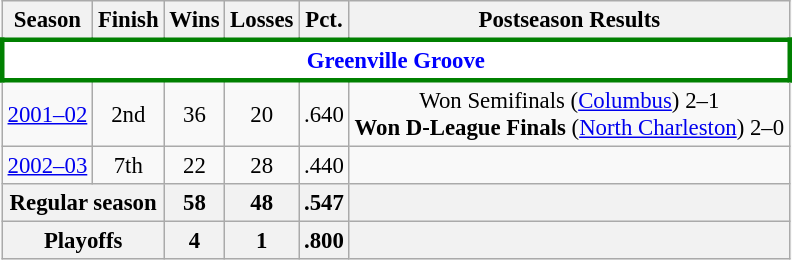<table class="wikitable" style="font-size:95%; text-align:center;">
<tr>
<th>Season</th>
<th>Finish</th>
<th>Wins</th>
<th>Losses</th>
<th>Pct.</th>
<th>Postseason Results</th>
</tr>
<tr>
<th colspan=6 style="background:white; color:blue; border:green 3px solid;">Greenville Groove</th>
</tr>
<tr>
<td><a href='#'>2001–02</a></td>
<td>2nd</td>
<td>36</td>
<td>20</td>
<td>.640</td>
<td>Won Semifinals (<a href='#'>Columbus</a>) 2–1<br> <strong>Won D-League Finals</strong> (<a href='#'>North Charleston</a>) 2–0</td>
</tr>
<tr>
<td><a href='#'>2002–03</a></td>
<td>7th</td>
<td>22</td>
<td>28</td>
<td>.440</td>
<td></td>
</tr>
<tr>
<th colspan=2>Regular season</th>
<th>58</th>
<th>48</th>
<th>.547</th>
<th></th>
</tr>
<tr>
<th colspan=2>Playoffs</th>
<th>4</th>
<th>1</th>
<th>.800</th>
<th></th>
</tr>
</table>
